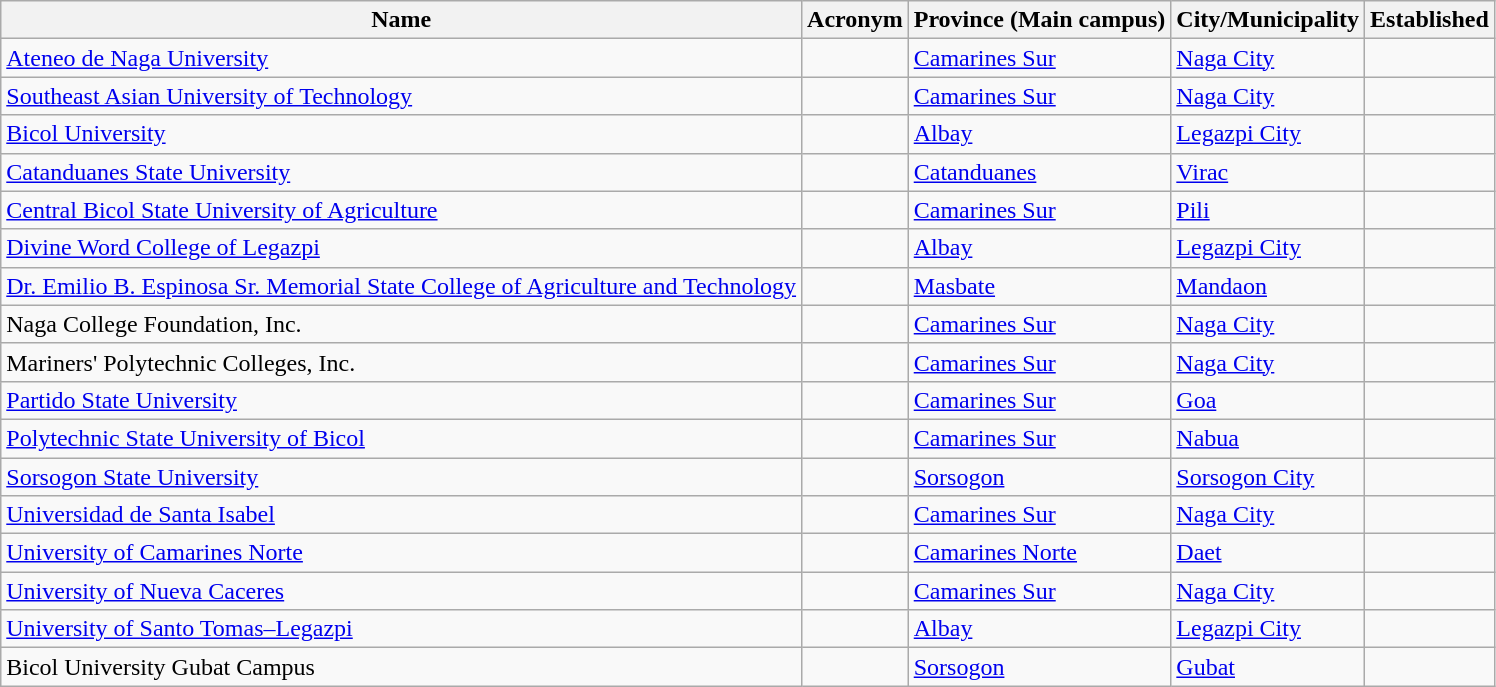<table class="wikitable sortable" valign>
<tr>
<th>Name</th>
<th>Acronym</th>
<th>Province (Main campus)</th>
<th>City/Municipality</th>
<th>Established</th>
</tr>
<tr>
<td><a href='#'>Ateneo de Naga University</a></td>
<td></td>
<td><a href='#'>Camarines Sur</a></td>
<td><a href='#'>Naga City</a></td>
<td></td>
</tr>
<tr>
<td><a href='#'>Southeast Asian University of Technology</a></td>
<td></td>
<td><a href='#'>Camarines Sur</a></td>
<td><a href='#'>Naga City</a></td>
<td></td>
</tr>
<tr>
<td><a href='#'>Bicol University</a></td>
<td></td>
<td><a href='#'>Albay</a></td>
<td><a href='#'>Legazpi City</a></td>
<td></td>
</tr>
<tr>
<td><a href='#'>Catanduanes State University</a></td>
<td></td>
<td><a href='#'>Catanduanes</a></td>
<td><a href='#'>Virac</a></td>
<td></td>
</tr>
<tr>
<td><a href='#'>Central Bicol State University of Agriculture</a></td>
<td></td>
<td><a href='#'>Camarines Sur</a></td>
<td><a href='#'>Pili</a></td>
<td></td>
</tr>
<tr>
<td><a href='#'>Divine Word College of Legazpi</a></td>
<td></td>
<td><a href='#'>Albay</a></td>
<td><a href='#'>Legazpi City</a></td>
<td></td>
</tr>
<tr>
<td><a href='#'>Dr. Emilio B. Espinosa Sr. Memorial State College of Agriculture and Technology</a></td>
<td></td>
<td><a href='#'>Masbate</a></td>
<td><a href='#'>Mandaon</a></td>
<td></td>
</tr>
<tr>
<td>Naga College Foundation, Inc.</td>
<td></td>
<td><a href='#'>Camarines Sur</a></td>
<td><a href='#'>Naga City</a></td>
<td></td>
</tr>
<tr>
<td>Mariners' Polytechnic Colleges, Inc.</td>
<td></td>
<td><a href='#'>Camarines Sur</a></td>
<td><a href='#'>Naga City</a></td>
<td></td>
</tr>
<tr>
<td><a href='#'>Partido State University</a></td>
<td></td>
<td><a href='#'>Camarines Sur</a></td>
<td><a href='#'>Goa</a></td>
<td></td>
</tr>
<tr>
<td><a href='#'>Polytechnic State University of Bicol</a></td>
<td></td>
<td><a href='#'>Camarines Sur</a></td>
<td><a href='#'>Nabua</a></td>
<td></td>
</tr>
<tr>
<td><a href='#'>Sorsogon State University</a></td>
<td></td>
<td><a href='#'>Sorsogon</a></td>
<td><a href='#'>Sorsogon City</a></td>
<td></td>
</tr>
<tr>
<td><a href='#'>Universidad de Santa Isabel</a></td>
<td></td>
<td><a href='#'>Camarines Sur</a></td>
<td><a href='#'>Naga City</a></td>
<td></td>
</tr>
<tr>
<td><a href='#'>University of Camarines Norte</a></td>
<td></td>
<td><a href='#'>Camarines Norte</a></td>
<td><a href='#'>Daet</a></td>
<td></td>
</tr>
<tr>
<td><a href='#'>University of Nueva Caceres</a></td>
<td></td>
<td><a href='#'>Camarines Sur</a></td>
<td><a href='#'>Naga City</a></td>
<td></td>
</tr>
<tr>
<td><a href='#'>University of Santo Tomas–Legazpi</a></td>
<td></td>
<td><a href='#'>Albay</a></td>
<td><a href='#'>Legazpi City</a></td>
<td></td>
</tr>
<tr>
<td>Bicol University Gubat Campus</td>
<td></td>
<td><a href='#'>Sorsogon</a></td>
<td><a href='#'>Gubat</a></td>
<td></td>
</tr>
</table>
